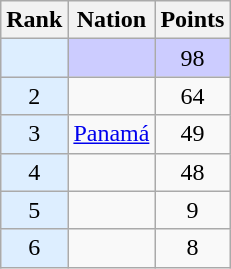<table class="wikitable sortable" style="text-align:center">
<tr>
<th>Rank</th>
<th>Nation</th>
<th>Points</th>
</tr>
<tr style="background-color:#ccccff">
<td bgcolor = DDEEFF></td>
<td align=left></td>
<td>98</td>
</tr>
<tr>
<td bgcolor = DDEEFF>2</td>
<td align=left></td>
<td>64</td>
</tr>
<tr>
<td bgcolor = DDEEFF>3</td>
<td align=left> <a href='#'>Panamá</a></td>
<td>49</td>
</tr>
<tr>
<td bgcolor = DDEEFF>4</td>
<td align=left></td>
<td>48</td>
</tr>
<tr>
<td bgcolor = DDEEFF>5</td>
<td align=left></td>
<td>9</td>
</tr>
<tr>
<td bgcolor = DDEEFF>6</td>
<td align=left></td>
<td>8</td>
</tr>
</table>
